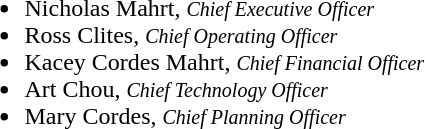<table>
<tr>
<td valign="top"><br><ul><li>Nicholas Mahrt, <small><em>Chief Executive Officer</em></small></li><li>Ross Clites, <small><em>Chief Operating Officer</em></small></li><li>Kacey Cordes Mahrt, <small><em>Chief Financial Officer</em></small></li><li>Art Chou, <small><em>Chief Technology Officer</em></small></li><li>Mary Cordes, <small><em>Chief Planning Officer</em></small></li></ul></td>
<td valign="top"><br></td>
<td valign="top"><br></td>
<td valign="top"><br></td>
</tr>
</table>
